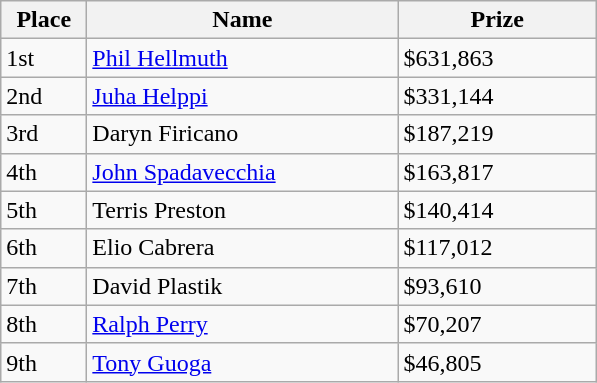<table class="wikitable">
<tr>
<th width="50">Place</th>
<th width="200">Name</th>
<th width="125">Prize</th>
</tr>
<tr>
<td>1st</td>
<td><a href='#'>Phil Hellmuth</a></td>
<td>$631,863</td>
</tr>
<tr>
<td>2nd</td>
<td><a href='#'>Juha Helppi</a></td>
<td>$331,144</td>
</tr>
<tr>
<td>3rd</td>
<td>Daryn Firicano</td>
<td>$187,219</td>
</tr>
<tr>
<td>4th</td>
<td><a href='#'>John Spadavecchia</a></td>
<td>$163,817</td>
</tr>
<tr>
<td>5th</td>
<td>Terris Preston</td>
<td>$140,414</td>
</tr>
<tr>
<td>6th</td>
<td>Elio Cabrera</td>
<td>$117,012</td>
</tr>
<tr>
<td>7th</td>
<td>David Plastik</td>
<td>$93,610</td>
</tr>
<tr>
<td>8th</td>
<td><a href='#'>Ralph Perry</a></td>
<td>$70,207</td>
</tr>
<tr>
<td>9th</td>
<td><a href='#'>Tony Guoga</a></td>
<td>$46,805</td>
</tr>
</table>
